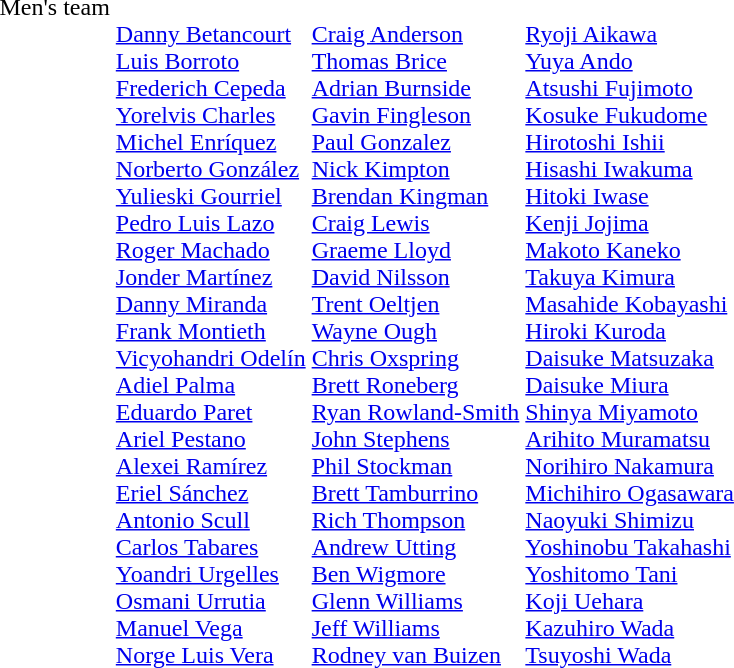<table>
<tr valign="top">
<td>Men's team<br></td>
<td><br><a href='#'>Danny Betancourt</a><br><a href='#'>Luis Borroto</a><br><a href='#'>Frederich Cepeda</a><br><a href='#'>Yorelvis Charles</a><br><a href='#'>Michel Enríquez</a><br><a href='#'>Norberto González</a><br><a href='#'>Yulieski Gourriel</a><br><a href='#'>Pedro Luis Lazo</a><br><a href='#'>Roger Machado</a><br><a href='#'>Jonder Martínez</a><br><a href='#'>Danny Miranda</a><br><a href='#'>Frank Montieth</a><br><a href='#'>Vicyohandri Odelín</a><br><a href='#'>Adiel Palma</a><br><a href='#'>Eduardo Paret</a><br><a href='#'>Ariel Pestano</a><br><a href='#'>Alexei Ramírez</a><br><a href='#'>Eriel Sánchez</a><br><a href='#'>Antonio Scull</a><br><a href='#'>Carlos Tabares</a><br><a href='#'>Yoandri Urgelles</a><br><a href='#'>Osmani Urrutia</a><br><a href='#'>Manuel Vega</a><br><a href='#'>Norge Luis Vera</a></td>
<td><br><a href='#'>Craig Anderson</a><br><a href='#'>Thomas Brice</a><br><a href='#'>Adrian Burnside</a><br><a href='#'>Gavin Fingleson</a><br><a href='#'>Paul Gonzalez</a><br><a href='#'>Nick Kimpton</a><br><a href='#'>Brendan Kingman</a><br><a href='#'>Craig Lewis</a><br><a href='#'>Graeme Lloyd</a><br><a href='#'>David Nilsson</a><br><a href='#'>Trent Oeltjen</a><br><a href='#'>Wayne Ough</a><br><a href='#'>Chris Oxspring</a><br><a href='#'>Brett Roneberg</a><br><a href='#'>Ryan Rowland-Smith</a><br><a href='#'>John Stephens</a><br><a href='#'>Phil Stockman</a><br><a href='#'>Brett Tamburrino</a><br><a href='#'>Rich Thompson</a><br><a href='#'>Andrew Utting</a><br><a href='#'>Ben Wigmore</a><br><a href='#'>Glenn Williams</a><br><a href='#'>Jeff Williams</a><br><a href='#'>Rodney van Buizen</a></td>
<td><br><a href='#'>Ryoji Aikawa</a><br><a href='#'>Yuya Ando</a><br><a href='#'>Atsushi Fujimoto</a><br><a href='#'>Kosuke Fukudome</a><br><a href='#'>Hirotoshi Ishii</a><br><a href='#'>Hisashi Iwakuma</a><br><a href='#'>Hitoki Iwase</a><br><a href='#'>Kenji Jojima</a><br><a href='#'>Makoto Kaneko</a><br><a href='#'>Takuya Kimura</a><br><a href='#'>Masahide Kobayashi</a><br><a href='#'>Hiroki Kuroda</a><br><a href='#'>Daisuke Matsuzaka</a><br><a href='#'>Daisuke Miura</a><br><a href='#'>Shinya Miyamoto</a><br><a href='#'>Arihito Muramatsu</a><br><a href='#'>Norihiro Nakamura</a><br><a href='#'>Michihiro Ogasawara</a><br><a href='#'>Naoyuki Shimizu</a><br><a href='#'>Yoshinobu Takahashi</a><br><a href='#'>Yoshitomo Tani</a><br><a href='#'>Koji Uehara</a><br><a href='#'>Kazuhiro Wada</a><br><a href='#'>Tsuyoshi Wada</a></td>
</tr>
</table>
